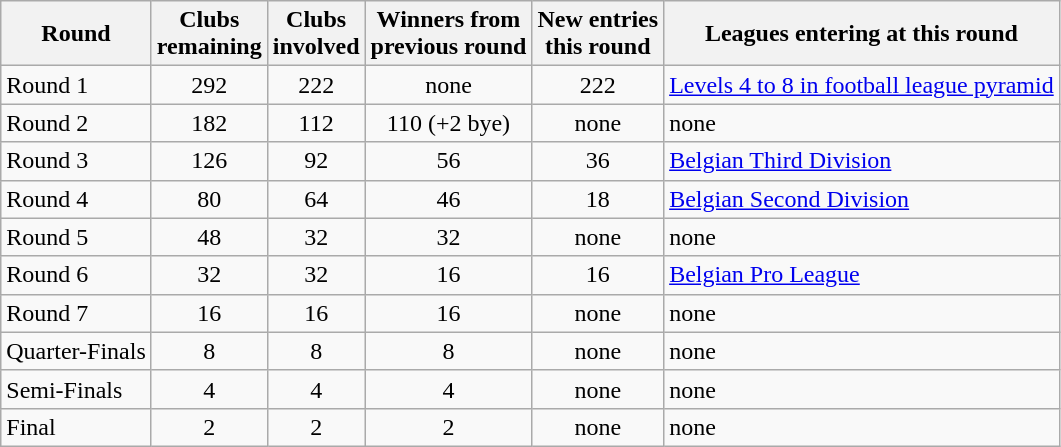<table class="wikitable">
<tr>
<th>Round</th>
<th>Clubs<br>remaining</th>
<th>Clubs<br>involved</th>
<th>Winners from<br>previous round</th>
<th>New entries<br>this round</th>
<th>Leagues entering at this round</th>
</tr>
<tr>
<td>Round 1</td>
<td style="text-align:center;">292</td>
<td style="text-align:center;">222</td>
<td style="text-align:center;">none</td>
<td style="text-align:center;">222</td>
<td><a href='#'>Levels 4 to 8 in football league pyramid</a></td>
</tr>
<tr>
<td>Round 2</td>
<td style="text-align:center;">182</td>
<td style="text-align:center;">112</td>
<td style="text-align:center;">110 (+2 bye)</td>
<td style="text-align:center;">none</td>
<td>none</td>
</tr>
<tr>
<td>Round 3</td>
<td style="text-align:center;">126</td>
<td style="text-align:center;">92</td>
<td style="text-align:center;">56</td>
<td style="text-align:center;">36</td>
<td><a href='#'>Belgian Third Division</a></td>
</tr>
<tr>
<td>Round 4</td>
<td style="text-align:center;">80</td>
<td style="text-align:center;">64</td>
<td style="text-align:center;">46</td>
<td style="text-align:center;">18</td>
<td><a href='#'>Belgian Second Division</a></td>
</tr>
<tr>
<td>Round 5</td>
<td style="text-align:center;">48</td>
<td style="text-align:center;">32</td>
<td style="text-align:center;">32</td>
<td style="text-align:center;">none</td>
<td>none</td>
</tr>
<tr>
<td>Round 6</td>
<td style="text-align:center;">32</td>
<td style="text-align:center;">32</td>
<td style="text-align:center;">16</td>
<td style="text-align:center;">16</td>
<td><a href='#'>Belgian Pro League</a></td>
</tr>
<tr>
<td>Round 7</td>
<td style="text-align:center;">16</td>
<td style="text-align:center;">16</td>
<td style="text-align:center;">16</td>
<td style="text-align:center;">none</td>
<td>none</td>
</tr>
<tr>
<td>Quarter-Finals</td>
<td style="text-align:center;">8</td>
<td style="text-align:center;">8</td>
<td style="text-align:center;">8</td>
<td style="text-align:center;">none</td>
<td>none</td>
</tr>
<tr>
<td>Semi-Finals</td>
<td style="text-align:center;">4</td>
<td style="text-align:center;">4</td>
<td style="text-align:center;">4</td>
<td style="text-align:center;">none</td>
<td>none</td>
</tr>
<tr>
<td>Final</td>
<td style="text-align:center;">2</td>
<td style="text-align:center;">2</td>
<td style="text-align:center;">2</td>
<td style="text-align:center;">none</td>
<td>none</td>
</tr>
</table>
